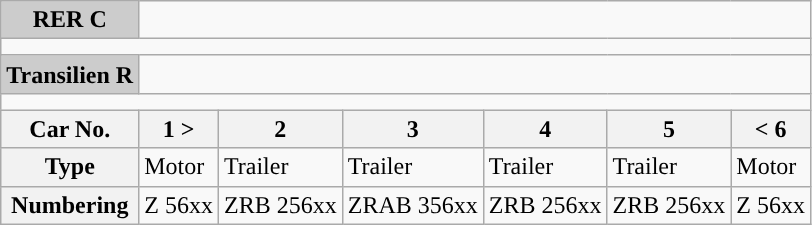<table class="wikitable">
<tr>
<th style="background-color:#ccc;">RER C</th>
<td colspan="6"></td>
</tr>
<tr style="line-height: 3.3px; background-color:#">
<td colspan="7" style="padding:0; border:0;"> </td>
</tr>
<tr style="line-height: 6.7px; background-color:#">
<td colspan="7" style="padding:0; border:0;"> </td>
</tr>
<tr>
<th style="background-color:#ccc;">Transilien R</th>
<td colspan="6"></td>
</tr>
<tr style="line-height: 3.3px; background-color:#">
<td colspan="7" style="padding:0; border:0;"> </td>
</tr>
<tr style="line-height: 6.7px; background-color:#">
<td colspan="7" style="padding:0; border:0;"> </td>
</tr>
<tr>
<th>Car No.</th>
<th>1 ></th>
<th>2</th>
<th>3</th>
<th>4</th>
<th>5</th>
<th>< 6</th>
</tr>
<tr>
<th>Type</th>
<td>Motor</td>
<td>Trailer</td>
<td>Trailer</td>
<td>Trailer</td>
<td>Trailer</td>
<td>Motor</td>
</tr>
<tr>
<th>Numbering</th>
<td>Z 56xx </td>
<td>ZRB 256xx </td>
<td>ZRAB 356xx </td>
<td>ZRB 256xx </td>
<td>ZRB 256xx </td>
<td>Z 56xx </td>
</tr>
</table>
